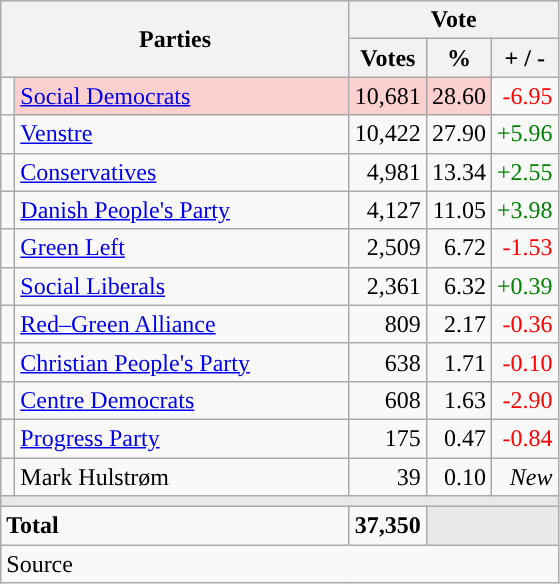<table class="wikitable" style="text-align:right;">
<tr>
<th style="text-align:centre;" rowspan="2" colspan="2" width="225">Parties</th>
<th colspan="3">Vote</th>
</tr>
<tr>
<th width="15">Votes</th>
<th width="15">%</th>
<th width="15">+ / -</th>
</tr>
<tr>
<td width="2" style="color:inherit;background:"></td>
<td bgcolor=#fbd0ce  align="left"><a href='#'>Social Democrats</a></td>
<td bgcolor=#fbd0ce>10,681</td>
<td bgcolor=#fbd0ce>28.60</td>
<td style=color:red;>-6.95</td>
</tr>
<tr>
<td width="2" style="color:inherit;background:"></td>
<td align="left"><a href='#'>Venstre</a></td>
<td>10,422</td>
<td>27.90</td>
<td style=color:green;>+5.96</td>
</tr>
<tr>
<td width="2" style="color:inherit;background:"></td>
<td align="left"><a href='#'>Conservatives</a></td>
<td>4,981</td>
<td>13.34</td>
<td style=color:green;>+2.55</td>
</tr>
<tr>
<td width="2" style="color:inherit;background:"></td>
<td align="left"><a href='#'>Danish People's Party</a></td>
<td>4,127</td>
<td>11.05</td>
<td style=color:green;>+3.98</td>
</tr>
<tr>
<td width="2" style="color:inherit;background:"></td>
<td align="left"><a href='#'>Green Left</a></td>
<td>2,509</td>
<td>6.72</td>
<td style=color:red;>-1.53</td>
</tr>
<tr>
<td width="2" style="color:inherit;background:"></td>
<td align="left"><a href='#'>Social Liberals</a></td>
<td>2,361</td>
<td>6.32</td>
<td style=color:green;>+0.39</td>
</tr>
<tr>
<td width="2" style="color:inherit;background:"></td>
<td align="left"><a href='#'>Red–Green Alliance</a></td>
<td>809</td>
<td>2.17</td>
<td style=color:red;>-0.36</td>
</tr>
<tr>
<td width="2" style="color:inherit;background:"></td>
<td align="left"><a href='#'>Christian People's Party</a></td>
<td>638</td>
<td>1.71</td>
<td style=color:red;>-0.10</td>
</tr>
<tr>
<td width="2" style="color:inherit;background:"></td>
<td align="left"><a href='#'>Centre Democrats</a></td>
<td>608</td>
<td>1.63</td>
<td style=color:red;>-2.90</td>
</tr>
<tr>
<td width="2" style="color:inherit;background:"></td>
<td align="left"><a href='#'>Progress Party</a></td>
<td>175</td>
<td>0.47</td>
<td style=color:red;>-0.84</td>
</tr>
<tr>
<td width="2" style="color:inherit;background:"></td>
<td align="left">Mark Hulstrøm</td>
<td>39</td>
<td>0.10</td>
<td><em>New</em></td>
</tr>
<tr>
<td colspan="7" bgcolor="#E9E9E9"></td>
</tr>
<tr>
<td align="left" colspan="2"><strong>Total</strong></td>
<td><strong>37,350</strong></td>
<td bgcolor="#E9E9E9" colspan="2"></td>
</tr>
<tr>
<td align="left" colspan="6">Source</td>
</tr>
</table>
